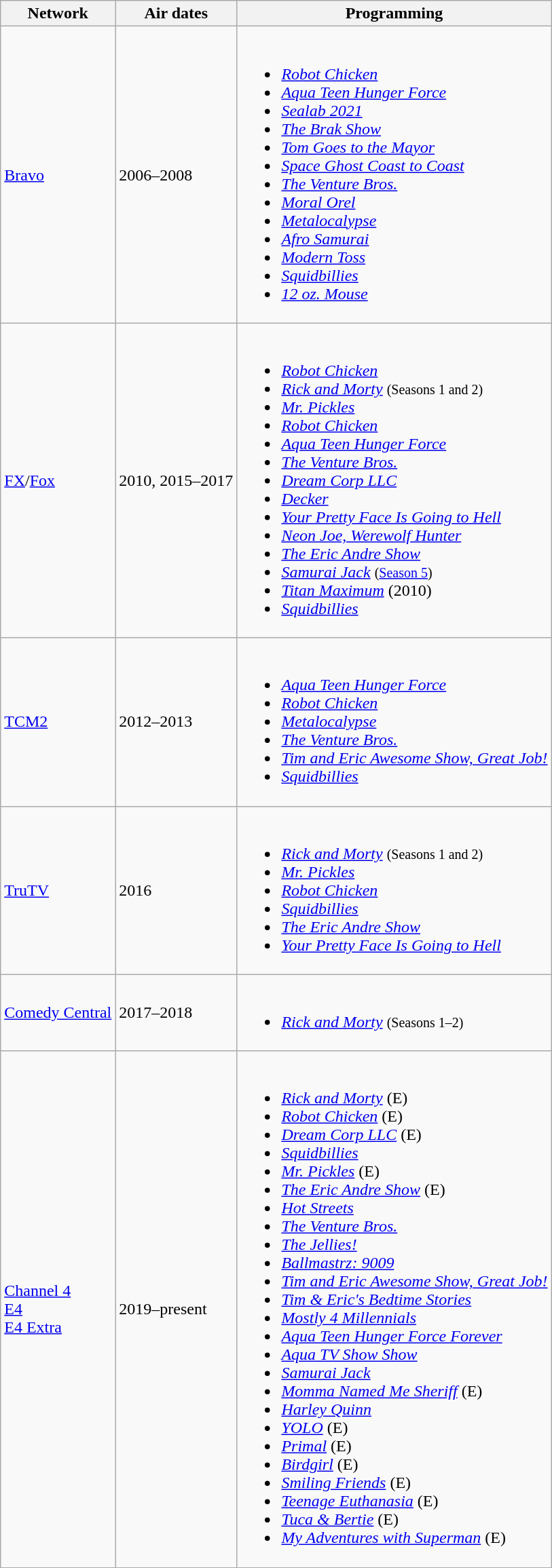<table class="wikitable">
<tr>
<th>Network</th>
<th>Air dates</th>
<th>Programming</th>
</tr>
<tr>
<td><a href='#'>Bravo</a></td>
<td>2006–2008</td>
<td><br><ul><li><em><a href='#'>Robot Chicken</a></em></li><li><em><a href='#'>Aqua Teen Hunger Force</a></em></li><li><em><a href='#'>Sealab 2021</a></em></li><li><em><a href='#'>The Brak Show</a></em></li><li><em><a href='#'>Tom Goes to the Mayor</a></em></li><li><em><a href='#'>Space Ghost Coast to Coast</a></em></li><li><em><a href='#'>The Venture Bros.</a></em></li><li><em><a href='#'>Moral Orel</a></em></li><li><em><a href='#'>Metalocalypse</a></em></li><li><em><a href='#'>Afro Samurai</a></em></li><li><em><a href='#'>Modern Toss</a></em></li><li><em><a href='#'>Squidbillies</a></em></li><li><em><a href='#'>12 oz. Mouse</a></em></li></ul></td>
</tr>
<tr>
<td><a href='#'>FX</a>/<a href='#'>Fox</a></td>
<td>2010, 2015–2017</td>
<td><br><ul><li><em><a href='#'>Robot Chicken</a></em></li><li><em><a href='#'>Rick and Morty</a></em> <small>(Seasons 1 and 2)</small></li><li><em><a href='#'>Mr. Pickles</a></em></li><li><em><a href='#'>Robot Chicken</a></em></li><li><em><a href='#'>Aqua Teen Hunger Force</a></em></li><li><em><a href='#'>The Venture Bros.</a></em></li><li><em><a href='#'>Dream Corp LLC</a></em></li><li><em><a href='#'>Decker</a></em></li><li><em><a href='#'>Your Pretty Face Is Going to Hell</a></em></li><li><em><a href='#'>Neon Joe, Werewolf Hunter</a></em></li><li><em><a href='#'>The Eric Andre Show</a></em></li><li><em><a href='#'>Samurai Jack</a></em> <small>(<a href='#'>Season 5</a>)</small></li><li><em><a href='#'>Titan Maximum</a></em> (2010)</li><li><em><a href='#'>Squidbillies</a></em></li></ul></td>
</tr>
<tr>
<td><a href='#'>TCM2</a></td>
<td>2012–2013</td>
<td><br><ul><li><em><a href='#'>Aqua Teen Hunger Force</a></em></li><li><em><a href='#'>Robot Chicken</a></em></li><li><em><a href='#'>Metalocalypse</a></em></li><li><em><a href='#'>The Venture Bros.</a></em></li><li><em><a href='#'>Tim and Eric Awesome Show, Great Job!</a></em></li><li><em><a href='#'>Squidbillies</a></em></li></ul></td>
</tr>
<tr>
<td><a href='#'>TruTV</a></td>
<td>2016</td>
<td><br><ul><li><em><a href='#'>Rick and Morty</a></em> <small>(Seasons 1 and 2)</small></li><li><em><a href='#'>Mr. Pickles</a></em></li><li><em><a href='#'>Robot Chicken</a></em></li><li><em><a href='#'>Squidbillies</a></em></li><li><em><a href='#'>The Eric Andre Show</a></em></li><li><em><a href='#'>Your Pretty Face Is Going to Hell</a></em></li></ul></td>
</tr>
<tr>
<td><a href='#'>Comedy Central</a></td>
<td>2017–2018</td>
<td><br><ul><li><em><a href='#'>Rick and Morty</a></em> <small>(Seasons 1–2)</small></li></ul></td>
</tr>
<tr>
<td><a href='#'>Channel 4</a><br><a href='#'>E4</a><br><a href='#'>E4 Extra</a></td>
<td>2019–present</td>
<td><br><ul><li><em><a href='#'>Rick and Morty</a></em> (E)</li><li><em><a href='#'>Robot Chicken</a></em> (E)</li><li><em><a href='#'>Dream Corp LLC</a></em> (E)</li><li><em><a href='#'>Squidbillies</a></em></li><li><em><a href='#'>Mr. Pickles</a></em> (E)</li><li><em><a href='#'>The Eric Andre Show</a></em> (E)</li><li><em><a href='#'>Hot Streets</a></em></li><li><em><a href='#'>The Venture Bros.</a></em></li><li><em><a href='#'>The Jellies!</a></em></li><li><em><a href='#'>Ballmastrz: 9009</a></em></li><li><em><a href='#'>Tim and Eric Awesome Show, Great Job!</a></em></li><li><em><a href='#'>Tim & Eric's Bedtime Stories</a></em></li><li><em><a href='#'>Mostly 4 Millennials</a></em></li><li><em><a href='#'>Aqua Teen Hunger Force Forever</a></em></li><li><em><a href='#'>Aqua TV Show Show</a></em></li><li><em><a href='#'>Samurai Jack</a></em></li><li><em><a href='#'>Momma Named Me Sheriff</a></em> (E)</li><li><em><a href='#'>Harley Quinn</a></em></li><li><em><a href='#'>YOLO</a></em> (E)</li><li><em><a href='#'>Primal</a></em> (E)</li><li><em><a href='#'>Birdgirl</a></em> (E)</li><li><em><a href='#'>Smiling Friends</a></em> (E)</li><li><em><a href='#'>Teenage Euthanasia</a></em> (E)</li><li><em><a href='#'>Tuca & Bertie</a></em> (E)</li><li><em><a href='#'>My Adventures with Superman</a></em> (E)</li></ul></td>
</tr>
</table>
